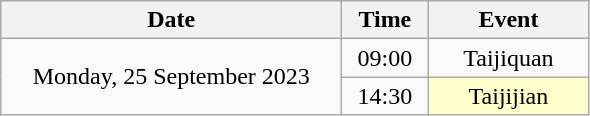<table class=wikitable style="text-align:center;">
<tr>
<th width=220>Date</th>
<th width=50>Time</th>
<th width=100>Event</th>
</tr>
<tr>
<td rowspan=2>Monday, 25 September 2023</td>
<td>09:00</td>
<td>Taijiquan</td>
</tr>
<tr>
<td>14:30</td>
<td bgcolor="ffffcc">Taijijian</td>
</tr>
</table>
